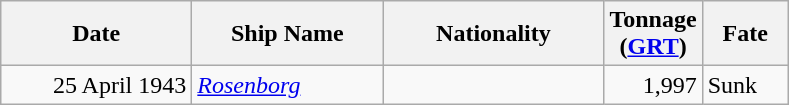<table class="wikitable sortable">
<tr>
<th width="120px">Date</th>
<th width="120px">Ship Name</th>
<th width="140px">Nationality</th>
<th width="25px">Tonnage<br>(<a href='#'>GRT</a>)</th>
<th width="50px">Fate</th>
</tr>
<tr>
<td align="right">25 April 1943</td>
<td align="left"><a href='#'><em>Rosenborg</em></a></td>
<td align="left"></td>
<td align="right">1,997</td>
<td align="left">Sunk</td>
</tr>
</table>
